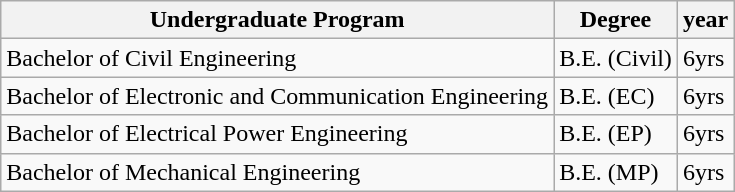<table class="wikitable">
<tr>
<th>Undergraduate Program</th>
<th>Degree</th>
<th>year</th>
</tr>
<tr>
<td>Bachelor of Civil Engineering</td>
<td>B.E. (Civil)</td>
<td>6yrs</td>
</tr>
<tr>
<td>Bachelor of Electronic and Communication Engineering</td>
<td>B.E. (EC)</td>
<td>6yrs</td>
</tr>
<tr>
<td>Bachelor of Electrical Power Engineering</td>
<td>B.E. (EP)</td>
<td>6yrs</td>
</tr>
<tr>
<td>Bachelor of Mechanical Engineering</td>
<td>B.E. (MP)</td>
<td>6yrs</td>
</tr>
</table>
